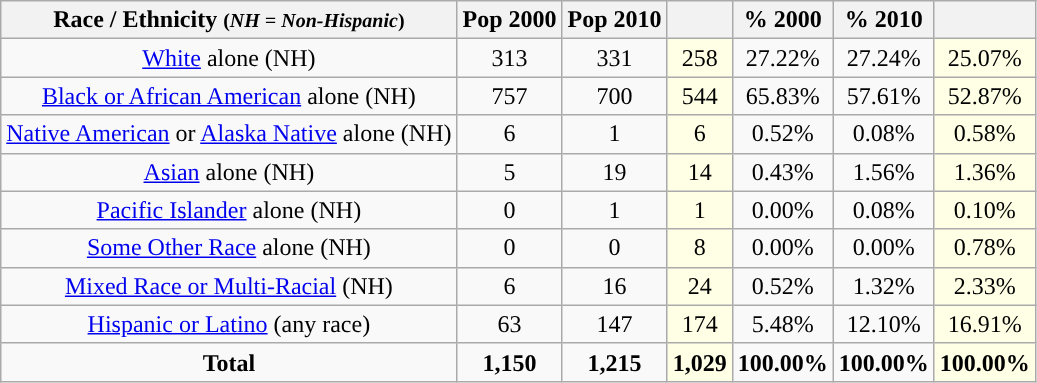<table class="wikitable"  style="text-align:center;">
<tr>
<th>Race / Ethnicity <small>(<em>NH = Non-Hispanic</em>)</small></th>
<th>Pop 2000</th>
<th>Pop 2010</th>
<th></th>
<th>% 2000</th>
<th>% 2010</th>
<th></th>
</tr>
<tr>
<td><a href='#'>White</a> alone (NH)</td>
<td>313</td>
<td>331</td>
<td style='background: #ffffe6;'>258</td>
<td>27.22%</td>
<td>27.24%</td>
<td style='background: #ffffe6;'>25.07%</td>
</tr>
<tr>
<td><a href='#'>Black or African American</a> alone (NH)</td>
<td>757</td>
<td>700</td>
<td style='background: #ffffe6;'>544</td>
<td>65.83%</td>
<td>57.61%</td>
<td style='background: #ffffe6;'>52.87%</td>
</tr>
<tr>
<td><a href='#'>Native American</a> or <a href='#'>Alaska Native</a> alone (NH)</td>
<td>6</td>
<td>1</td>
<td style='background: #ffffe6;'>6</td>
<td>0.52%</td>
<td>0.08%</td>
<td style='background: #ffffe6;'>0.58%</td>
</tr>
<tr>
<td><a href='#'>Asian</a> alone (NH)</td>
<td>5</td>
<td>19</td>
<td style='background: #ffffe6;'>14</td>
<td>0.43%</td>
<td>1.56%</td>
<td style='background: #ffffe6;'>1.36%</td>
</tr>
<tr>
<td><a href='#'>Pacific Islander</a> alone (NH)</td>
<td>0</td>
<td>1</td>
<td style='background: #ffffe6;'>1</td>
<td>0.00%</td>
<td>0.08%</td>
<td style='background: #ffffe6;'>0.10%</td>
</tr>
<tr>
<td><a href='#'>Some Other Race</a> alone (NH)</td>
<td>0</td>
<td>0</td>
<td style='background: #ffffe6;'>8</td>
<td>0.00%</td>
<td>0.00%</td>
<td style='background: #ffffe6;'>0.78%</td>
</tr>
<tr>
<td><a href='#'>Mixed Race or Multi-Racial</a> (NH)</td>
<td>6</td>
<td>16</td>
<td style='background: #ffffe6;'>24</td>
<td>0.52%</td>
<td>1.32%</td>
<td style='background: #ffffe6;'>2.33%</td>
</tr>
<tr>
<td><a href='#'>Hispanic or Latino</a> (any race)</td>
<td>63</td>
<td>147</td>
<td style='background: #ffffe6;'>174</td>
<td>5.48%</td>
<td>12.10%</td>
<td style='background: #ffffe6;'>16.91%</td>
</tr>
<tr>
<td><strong>Total</strong></td>
<td><strong>1,150</strong></td>
<td><strong>1,215</strong></td>
<td style='background: #ffffe6;'><strong>1,029</strong></td>
<td><strong>100.00%</strong></td>
<td><strong>100.00%</strong></td>
<td style='background: #ffffe6;'><strong>100.00%</strong></td>
</tr>
</table>
